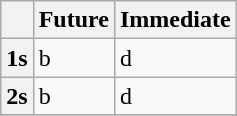<table class="wikitable">
<tr>
<th></th>
<th>Future</th>
<th>Immediate</th>
</tr>
<tr>
<th>1s</th>
<td>b</td>
<td>d</td>
</tr>
<tr>
<th>2s</th>
<td>b</td>
<td>d</td>
</tr>
<tr>
</tr>
</table>
